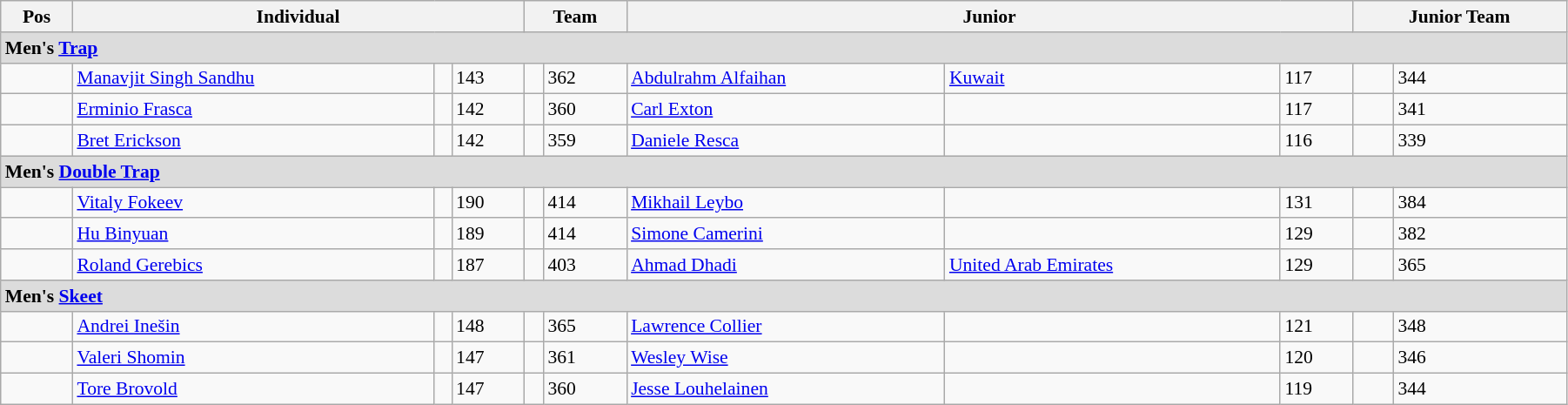<table class=wikitable style="width:95%; font-size: 90%;">
<tr>
<th>Pos</th>
<th colspan=3>Individual</th>
<th colspan=2>Team</th>
<th colspan=3>Junior</th>
<th colspan=3>Junior Team</th>
</tr>
<tr>
<td colspan=11 style="background:#dcdcdc"><strong>Men's <a href='#'>Trap</a></strong></td>
</tr>
<tr>
<td></td>
<td><a href='#'>Manavjit Singh Sandhu</a></td>
<td></td>
<td>143</td>
<td></td>
<td>362</td>
<td><a href='#'>Abdulrahm Alfaihan</a></td>
<td> <a href='#'>Kuwait</a></td>
<td>117</td>
<td></td>
<td>344</td>
</tr>
<tr>
<td></td>
<td><a href='#'>Erminio Frasca</a></td>
<td></td>
<td>142</td>
<td></td>
<td>360</td>
<td><a href='#'>Carl Exton</a></td>
<td></td>
<td>117</td>
<td></td>
<td>341</td>
</tr>
<tr>
<td></td>
<td><a href='#'>Bret Erickson</a></td>
<td></td>
<td>142</td>
<td></td>
<td>359</td>
<td><a href='#'>Daniele Resca</a></td>
<td></td>
<td>116</td>
<td></td>
<td>339</td>
</tr>
<tr>
<td colspan=11 style="background:#dcdcdc"><strong>Men's <a href='#'>Double Trap</a></strong></td>
</tr>
<tr>
<td></td>
<td><a href='#'>Vitaly Fokeev</a></td>
<td></td>
<td>190</td>
<td></td>
<td>414</td>
<td><a href='#'>Mikhail Leybo</a></td>
<td></td>
<td>131</td>
<td></td>
<td>384</td>
</tr>
<tr>
<td></td>
<td><a href='#'>Hu Binyuan</a></td>
<td></td>
<td>189</td>
<td></td>
<td>414</td>
<td><a href='#'>Simone Camerini</a></td>
<td></td>
<td>129</td>
<td></td>
<td>382</td>
</tr>
<tr>
<td></td>
<td><a href='#'>Roland Gerebics</a></td>
<td></td>
<td>187</td>
<td></td>
<td>403</td>
<td><a href='#'>Ahmad Dhadi</a></td>
<td> <a href='#'>United Arab Emirates</a></td>
<td>129</td>
<td></td>
<td>365</td>
</tr>
<tr>
<td colspan=11 style="background:#dcdcdc"><strong>Men's <a href='#'>Skeet</a></strong></td>
</tr>
<tr>
<td></td>
<td><a href='#'>Andrei Inešin</a></td>
<td></td>
<td>148</td>
<td></td>
<td>365</td>
<td><a href='#'>Lawrence Collier</a></td>
<td></td>
<td>121</td>
<td></td>
<td>348</td>
</tr>
<tr>
<td></td>
<td><a href='#'>Valeri Shomin</a></td>
<td></td>
<td>147</td>
<td></td>
<td>361</td>
<td><a href='#'>Wesley Wise</a></td>
<td></td>
<td>120</td>
<td></td>
<td>346</td>
</tr>
<tr>
<td></td>
<td><a href='#'>Tore Brovold</a></td>
<td></td>
<td>147</td>
<td></td>
<td>360</td>
<td><a href='#'>Jesse Louhelainen</a></td>
<td></td>
<td>119</td>
<td></td>
<td>344</td>
</tr>
</table>
